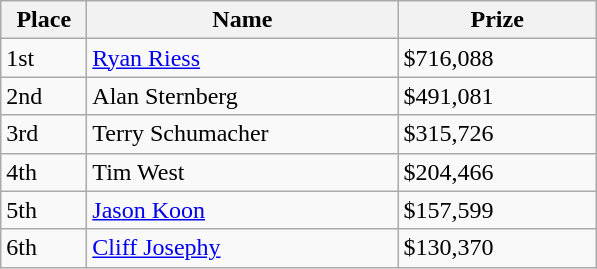<table class="wikitable">
<tr>
<th style="width:50px;">Place</th>
<th style="width:200px;">Name</th>
<th style="width:125px;">Prize</th>
</tr>
<tr>
<td>1st</td>
<td> <a href='#'>Ryan Riess</a></td>
<td>$716,088</td>
</tr>
<tr>
<td>2nd</td>
<td> Alan Sternberg</td>
<td>$491,081</td>
</tr>
<tr>
<td>3rd</td>
<td> Terry Schumacher</td>
<td>$315,726</td>
</tr>
<tr>
<td>4th</td>
<td> Tim West</td>
<td>$204,466</td>
</tr>
<tr>
<td>5th</td>
<td> <a href='#'>Jason Koon</a></td>
<td>$157,599</td>
</tr>
<tr>
<td>6th</td>
<td> <a href='#'>Cliff Josephy</a></td>
<td>$130,370</td>
</tr>
</table>
